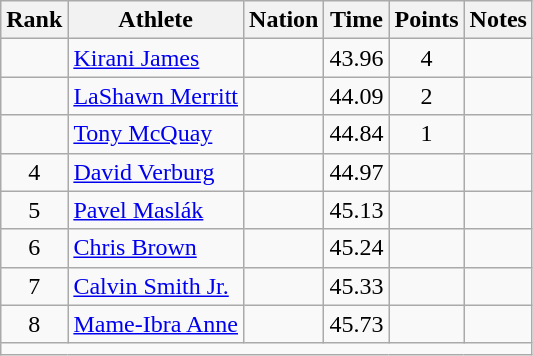<table class="wikitable mw-datatable sortable" style="text-align:center;">
<tr>
<th>Rank</th>
<th>Athlete</th>
<th>Nation</th>
<th>Time</th>
<th>Points</th>
<th>Notes</th>
</tr>
<tr>
<td></td>
<td align=left><a href='#'>Kirani James</a></td>
<td align=left></td>
<td>43.96</td>
<td>4</td>
<td></td>
</tr>
<tr>
<td></td>
<td align=left><a href='#'>LaShawn Merritt</a></td>
<td align=left></td>
<td>44.09</td>
<td>2</td>
<td></td>
</tr>
<tr>
<td></td>
<td align=left><a href='#'>Tony McQuay</a></td>
<td align=left></td>
<td>44.84</td>
<td>1</td>
<td></td>
</tr>
<tr>
<td>4</td>
<td align=left><a href='#'>David Verburg</a></td>
<td align=left></td>
<td>44.97</td>
<td></td>
<td></td>
</tr>
<tr>
<td>5</td>
<td align=left><a href='#'>Pavel Maslák</a></td>
<td align=left></td>
<td>45.13</td>
<td></td>
<td></td>
</tr>
<tr>
<td>6</td>
<td align=left><a href='#'>Chris Brown</a></td>
<td align=left></td>
<td>45.24</td>
<td></td>
<td></td>
</tr>
<tr>
<td>7</td>
<td align=left><a href='#'>Calvin Smith Jr.</a></td>
<td align=left></td>
<td>45.33</td>
<td></td>
<td></td>
</tr>
<tr>
<td>8</td>
<td align=left><a href='#'>Mame-Ibra Anne</a></td>
<td align=left></td>
<td>45.73</td>
<td></td>
<td></td>
</tr>
<tr class="sortbottom">
<td colspan=6></td>
</tr>
</table>
